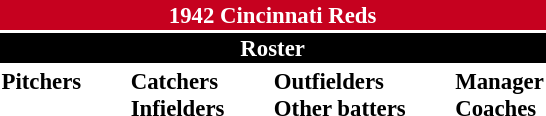<table class="toccolours" style="font-size: 95%;">
<tr>
<th colspan="10" style="background-color: #c6011f; color: white; text-align: center;">1942 Cincinnati Reds</th>
</tr>
<tr>
<td colspan="10" style="background-color: black; color: white; text-align: center;"><strong>Roster</strong></td>
</tr>
<tr>
<td valign="top"><strong>Pitchers</strong><br>









</td>
<td width="25px"></td>
<td valign="top"><strong>Catchers</strong><br>



<strong>Infielders</strong>








</td>
<td width="25px"></td>
<td valign="top"><strong>Outfielders</strong><br>









<strong>Other batters</strong>
</td>
<td width="25px"></td>
<td valign="top"><strong>Manager</strong><br>
<strong>Coaches</strong>

</td>
</tr>
</table>
